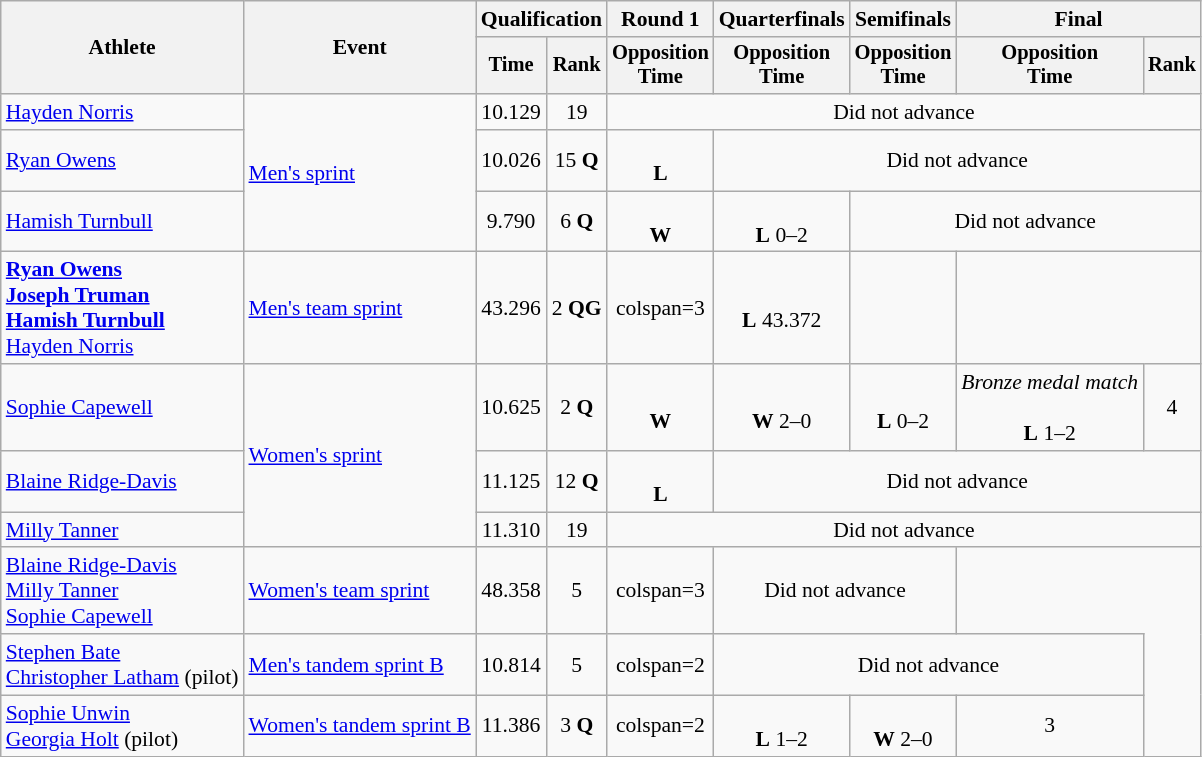<table class="wikitable" style="font-size:90%;">
<tr>
<th rowspan=2>Athlete</th>
<th rowspan=2>Event</th>
<th colspan=2>Qualification</th>
<th>Round 1</th>
<th>Quarterfinals</th>
<th>Semifinals</th>
<th colspan=2>Final</th>
</tr>
<tr style="font-size:95%">
<th>Time</th>
<th>Rank</th>
<th>Opposition<br>Time</th>
<th>Opposition<br>Time</th>
<th>Opposition<br>Time</th>
<th>Opposition<br>Time</th>
<th>Rank</th>
</tr>
<tr align=center>
<td align=left><a href='#'>Hayden Norris</a></td>
<td align=left rowspan=3><a href='#'>Men's sprint</a></td>
<td>10.129</td>
<td>19</td>
<td colspan=5>Did not advance</td>
</tr>
<tr align=center>
<td align=left><a href='#'>Ryan Owens</a></td>
<td>10.026</td>
<td>15 <strong>Q</strong></td>
<td><br><strong>L</strong></td>
<td colspan=4>Did not advance</td>
</tr>
<tr align=center>
<td align=left><a href='#'>Hamish Turnbull</a></td>
<td>9.790</td>
<td>6 <strong>Q</strong></td>
<td><br><strong>W</strong></td>
<td><br><strong>L</strong> 0–2</td>
<td colspan=3>Did not advance</td>
</tr>
<tr align=center>
<td align=left><strong><a href='#'>Ryan Owens</a></strong><br><strong><a href='#'>Joseph Truman</a></strong><br><strong><a href='#'>Hamish Turnbull</a></strong><br><a href='#'>Hayden Norris</a></td>
<td align=left><a href='#'>Men's team sprint</a></td>
<td>43.296</td>
<td>2 <strong>QG</strong></td>
<td>colspan=3 </td>
<td><br><strong>L</strong> 43.372</td>
<td></td>
</tr>
<tr align=center>
<td align=left><a href='#'>Sophie Capewell</a></td>
<td align=left rowspan=3><a href='#'>Women's sprint</a></td>
<td>10.625</td>
<td>2 <strong>Q</strong></td>
<td><br><strong>W</strong></td>
<td><br><strong>W</strong> 2–0</td>
<td><br><strong>L</strong> 0–2</td>
<td><em>Bronze medal match</em><br><br><strong>L</strong> 1–2</td>
<td>4</td>
</tr>
<tr align=center>
<td align=left><a href='#'>Blaine Ridge-Davis</a></td>
<td>11.125</td>
<td>12 <strong>Q</strong></td>
<td><br><strong>L</strong></td>
<td colspan=4>Did not advance</td>
</tr>
<tr align=center>
<td align=left><a href='#'>Milly Tanner</a></td>
<td>11.310</td>
<td>19</td>
<td colspan=5>Did not advance</td>
</tr>
<tr align=center>
<td align=left><a href='#'>Blaine Ridge-Davis</a><br><a href='#'>Milly Tanner</a><br><a href='#'>Sophie Capewell</a></td>
<td align=left><a href='#'>Women's team sprint</a></td>
<td>48.358</td>
<td>5</td>
<td>colspan=3 </td>
<td colspan=2>Did not advance</td>
</tr>
<tr align=center>
<td align=left><a href='#'>Stephen Bate</a><br><a href='#'>Christopher Latham</a> (pilot)</td>
<td align=left><a href='#'>Men's tandem sprint B</a></td>
<td>10.814</td>
<td>5</td>
<td>colspan=2 </td>
<td colspan=3>Did not advance</td>
</tr>
<tr align=center>
<td align=left><a href='#'>Sophie Unwin</a><br><a href='#'>Georgia Holt</a> (pilot)</td>
<td align=left><a href='#'>Women's tandem sprint B</a></td>
<td>11.386</td>
<td>3 <strong>Q</strong></td>
<td>colspan=2 </td>
<td><br><strong>L</strong> 1–2</td>
<td><br><strong>W</strong> 2–0</td>
<td>3</td>
</tr>
</table>
